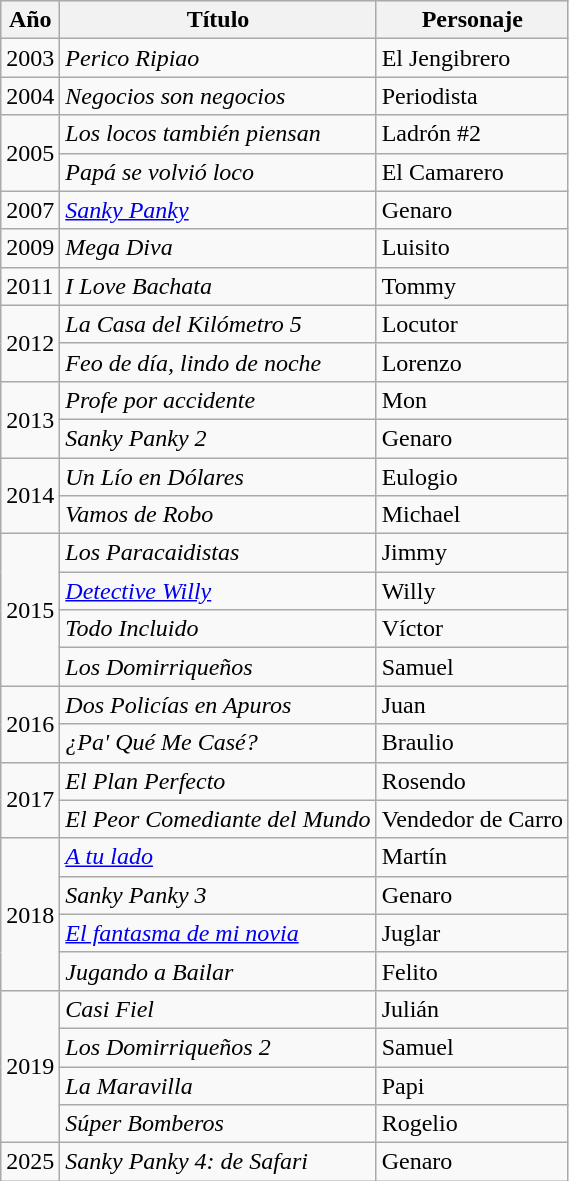<table class="wikitable">
<tr style="background: #ececec">
<th>Año</th>
<th>Título</th>
<th>Personaje</th>
</tr>
<tr ---->
<td>2003</td>
<td><em>Perico Ripiao</em></td>
<td>El Jengibrero</td>
</tr>
<tr ---->
<td>2004</td>
<td><em>Negocios son negocios</em></td>
<td>Periodista</td>
</tr>
<tr ---->
<td rowspan="2">2005</td>
<td><em>Los locos también piensan</em></td>
<td>Ladrón #2</td>
</tr>
<tr ---->
<td><em>Papá se volvió loco</em></td>
<td>El Camarero</td>
</tr>
<tr ---->
<td>2007</td>
<td><em><a href='#'>Sanky Panky</a></em></td>
<td>Genaro</td>
</tr>
<tr ---->
<td>2009</td>
<td><em>Mega Diva</em></td>
<td>Luisito</td>
</tr>
<tr ---->
<td>2011</td>
<td><em>I Love Bachata</em></td>
<td>Tommy</td>
</tr>
<tr ---->
<td rowspan="2">2012</td>
<td><em>La Casa del Kilómetro 5</em></td>
<td>Locutor</td>
</tr>
<tr ---->
<td><em>Feo de día, lindo de noche</em></td>
<td>Lorenzo</td>
</tr>
<tr ---->
<td rowspan="2">2013</td>
<td><em>Profe por accidente</em></td>
<td>Mon</td>
</tr>
<tr ---->
<td><em>Sanky Panky 2</em></td>
<td>Genaro</td>
</tr>
<tr ---->
<td rowspan="2">2014</td>
<td><em>Un Lío en Dólares</em></td>
<td>Eulogio</td>
</tr>
<tr ---->
<td><em>Vamos de Robo</em></td>
<td>Michael</td>
</tr>
<tr ---->
<td rowspan="4">2015</td>
<td><em>Los Paracaidistas</em></td>
<td>Jimmy</td>
</tr>
<tr ---->
<td><em><a href='#'>Detective Willy</a></em></td>
<td>Willy</td>
</tr>
<tr ---->
<td><em>Todo Incluido</em></td>
<td>Víctor</td>
</tr>
<tr ---->
<td><em>Los Domirriqueños</em></td>
<td>Samuel</td>
</tr>
<tr ---->
<td rowspan="2">2016</td>
<td><em>Dos Policías en Apuros</em></td>
<td>Juan</td>
</tr>
<tr ---->
<td><em>¿Pa' Qué Me Casé?</em></td>
<td>Braulio</td>
</tr>
<tr ---->
<td rowspan="2">2017</td>
<td><em>El Plan Perfecto</em></td>
<td>Rosendo</td>
</tr>
<tr ---->
<td><em>El Peor Comediante del Mundo</em></td>
<td>Vendedor de Carro</td>
</tr>
<tr ---->
<td rowspan="4">2018</td>
<td><em><a href='#'>A tu lado</a></em></td>
<td>Martín</td>
</tr>
<tr ---->
<td><em>Sanky Panky 3</em></td>
<td>Genaro</td>
</tr>
<tr ---->
<td><em><a href='#'>El fantasma de mi novia</a></em></td>
<td>Juglar</td>
</tr>
<tr ---->
<td><em>Jugando a Bailar</em></td>
<td>Felito</td>
</tr>
<tr ---->
<td rowspan="4">2019</td>
<td><em>Casi Fiel</em></td>
<td>Julián</td>
</tr>
<tr ---->
<td><em>Los Domirriqueños 2</em></td>
<td>Samuel</td>
</tr>
<tr ---->
<td><em>La Maravilla</em></td>
<td>Papi</td>
</tr>
<tr ---->
<td><em>Súper Bomberos</em></td>
<td>Rogelio</td>
</tr>
<tr ---->
<td>2025</td>
<td><em>Sanky Panky 4: de Safari</em></td>
<td>Genaro</td>
</tr>
</table>
